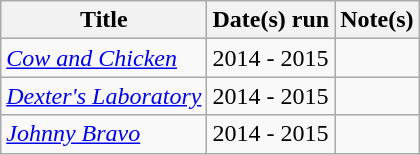<table class="wikitable">
<tr>
<th>Title</th>
<th>Date(s) run</th>
<th>Note(s)</th>
</tr>
<tr>
<td><em><a href='#'>Cow and Chicken</a></em></td>
<td>2014 - 2015</td>
<td></td>
</tr>
<tr>
<td><em><a href='#'>Dexter's Laboratory</a></em></td>
<td>2014 - 2015</td>
<td></td>
</tr>
<tr>
<td><em><a href='#'>Johnny Bravo</a></em></td>
<td>2014 - 2015</td>
<td></td>
</tr>
</table>
